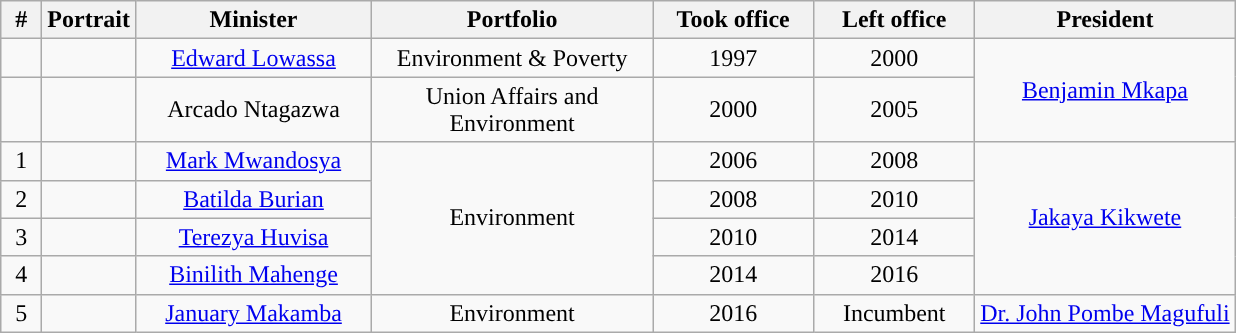<table class="wikitable" style="text-align:center">
<tr>
<th width="20px">#</th>
<th>Portrait</th>
<th width="150px">Minister</th>
<th width="180px">Portfolio</th>
<th width="100px">Took office</th>
<th width="100px">Left office</th>
<th>President</th>
</tr>
<tr>
<td style="background:"></td>
<td></td>
<td><a href='#'>Edward Lowassa</a></td>
<td>Environment & Poverty</td>
<td>1997</td>
<td>2000</td>
<td rowspan="2"><a href='#'>Benjamin Mkapa</a></td>
</tr>
<tr>
<td style="background:"></td>
<td></td>
<td>Arcado Ntagazwa</td>
<td>Union Affairs and Environment</td>
<td>2000</td>
<td>2005</td>
</tr>
<tr>
<td style="background:">1</td>
<td></td>
<td><a href='#'>Mark Mwandosya</a></td>
<td rowspan="4">Environment</td>
<td>2006</td>
<td>2008</td>
<td rowspan="4"><a href='#'>Jakaya Kikwete</a></td>
</tr>
<tr>
<td style="background:">2</td>
<td></td>
<td><a href='#'>Batilda Burian</a></td>
<td>2008</td>
<td>2010</td>
</tr>
<tr>
<td style="background:">3</td>
<td></td>
<td><a href='#'>Terezya Huvisa</a></td>
<td>2010</td>
<td>2014</td>
</tr>
<tr>
<td style="background:">4</td>
<td></td>
<td><a href='#'>Binilith Mahenge</a></td>
<td>2014</td>
<td>2016</td>
</tr>
<tr>
<td style="background:">5</td>
<td></td>
<td><a href='#'>January Makamba</a></td>
<td rowspan="4">Environment</td>
<td>2016</td>
<td>Incumbent</td>
<td rowspan="4"><a href='#'>Dr. John Pombe Magufuli</a></td>
</tr>
</table>
